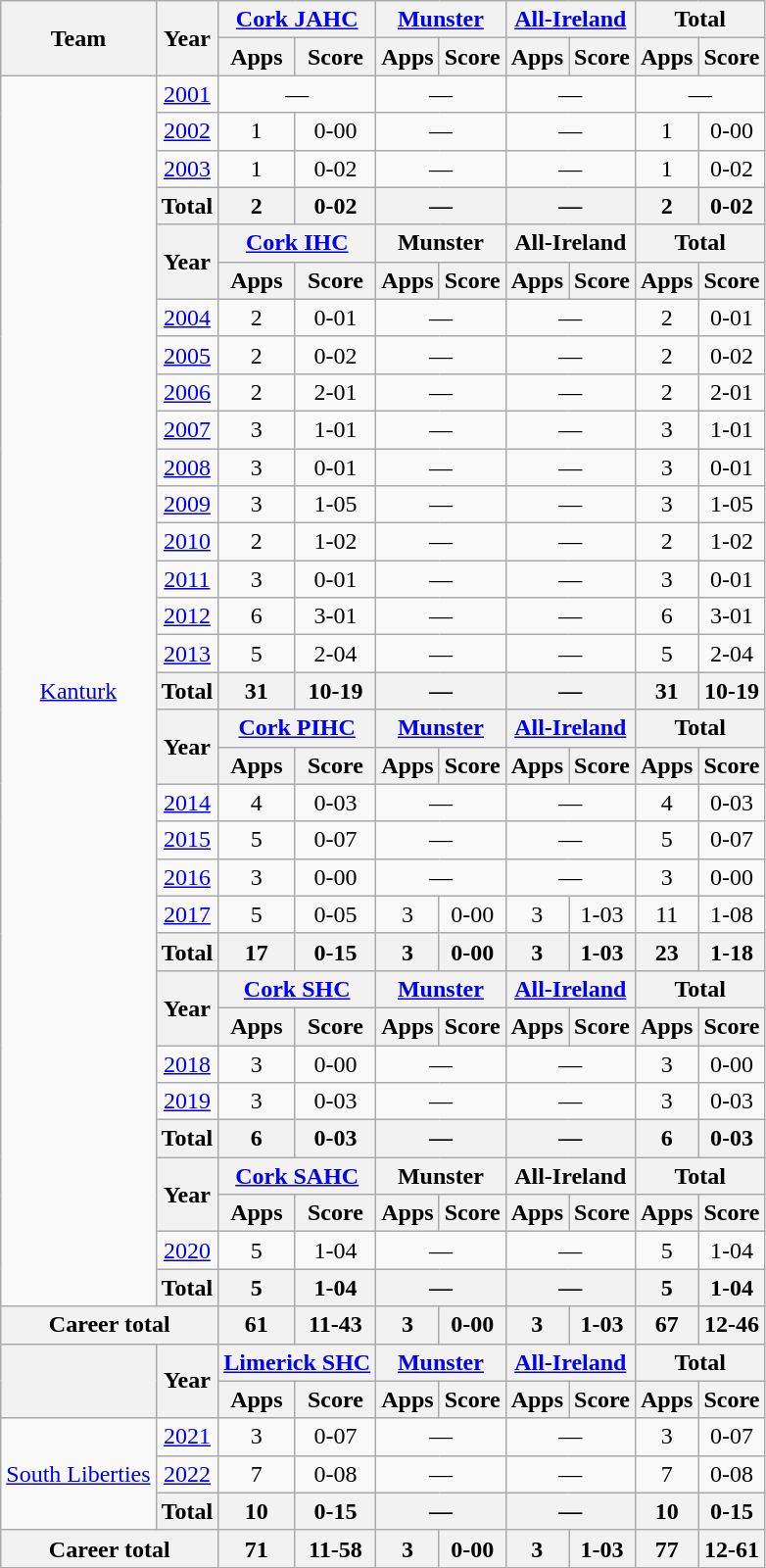<table class="wikitable" style="text-align:center">
<tr>
<th rowspan="2">Team</th>
<th rowspan="2">Year</th>
<th colspan="2"><a href='#'>Cork JAHC</a></th>
<th colspan="2"><a href='#'>Munster</a></th>
<th colspan="2"><a href='#'>All-Ireland</a></th>
<th colspan="2">Total</th>
</tr>
<tr>
<th>Apps</th>
<th>Score</th>
<th>Apps</th>
<th>Score</th>
<th>Apps</th>
<th>Score</th>
<th>Apps</th>
<th>Score</th>
</tr>
<tr>
<td rowspan="33"><a href='#'>Kanturk</a></td>
<td><a href='#'>2001</a></td>
<td colspan=2>—</td>
<td colspan=2>—</td>
<td colspan=2>—</td>
<td colspan=2>—</td>
</tr>
<tr>
<td><a href='#'>2002</a></td>
<td>1</td>
<td>0-00</td>
<td colspan=2>—</td>
<td colspan=2>—</td>
<td>1</td>
<td>0-00</td>
</tr>
<tr>
<td><a href='#'>2003</a></td>
<td>1</td>
<td>0-02</td>
<td colspan=2>—</td>
<td colspan=2>—</td>
<td>1</td>
<td>0-02</td>
</tr>
<tr>
<th>Total</th>
<th>2</th>
<th>0-02</th>
<th colspan=2>—</th>
<th colspan=2>—</th>
<th>2</th>
<th>0-02</th>
</tr>
<tr>
<th rowspan=2>Year</th>
<th colspan=2><a href='#'>Cork IHC</a></th>
<th colspan=2>Munster</th>
<th colspan=2>All-Ireland</th>
<th colspan=2>Total</th>
</tr>
<tr>
<th>Apps</th>
<th>Score</th>
<th>Apps</th>
<th>Score</th>
<th>Apps</th>
<th>Score</th>
<th>Apps</th>
<th>Score</th>
</tr>
<tr>
<td><a href='#'>2004</a></td>
<td>2</td>
<td>0-01</td>
<td colspan=2>—</td>
<td colspan=2>—</td>
<td>2</td>
<td>0-01</td>
</tr>
<tr>
<td><a href='#'>2005</a></td>
<td>2</td>
<td>0-02</td>
<td colspan=2>—</td>
<td colspan=2>—</td>
<td>2</td>
<td>0-02</td>
</tr>
<tr>
<td><a href='#'>2006</a></td>
<td>2</td>
<td>2-01</td>
<td colspan=2>—</td>
<td colspan=2>—</td>
<td>2</td>
<td>2-01</td>
</tr>
<tr>
<td><a href='#'>2007</a></td>
<td>3</td>
<td>1-01</td>
<td colspan=2>—</td>
<td colspan=2>—</td>
<td>3</td>
<td>1-01</td>
</tr>
<tr>
<td><a href='#'>2008</a></td>
<td>3</td>
<td>0-01</td>
<td colspan=2>—</td>
<td colspan=2>—</td>
<td>3</td>
<td>0-01</td>
</tr>
<tr>
<td><a href='#'>2009</a></td>
<td>3</td>
<td>1-05</td>
<td colspan=2>—</td>
<td colspan=2>—</td>
<td>3</td>
<td>1-05</td>
</tr>
<tr>
<td><a href='#'>2010</a></td>
<td>2</td>
<td>1-02</td>
<td colspan=2>—</td>
<td colspan=2>—</td>
<td>2</td>
<td>1-02</td>
</tr>
<tr>
<td><a href='#'>2011</a></td>
<td>3</td>
<td>0-01</td>
<td colspan=2>—</td>
<td colspan=2>—</td>
<td>3</td>
<td>0-01</td>
</tr>
<tr>
<td><a href='#'>2012</a></td>
<td>6</td>
<td>3-01</td>
<td colspan=2>—</td>
<td colspan=2>—</td>
<td>6</td>
<td>3-01</td>
</tr>
<tr>
<td><a href='#'>2013</a></td>
<td>5</td>
<td>2-04</td>
<td colspan=2>—</td>
<td colspan=2>—</td>
<td>5</td>
<td>2-04</td>
</tr>
<tr>
<th>Total</th>
<th>31</th>
<th>10-19</th>
<th colspan=2>—</th>
<th colspan=2>—</th>
<th>31</th>
<th>10-19</th>
</tr>
<tr>
<th rowspan=2>Year</th>
<th colspan=2><a href='#'>Cork PIHC</a></th>
<th colspan=2><a href='#'>Munster</a></th>
<th colspan=2><a href='#'>All-Ireland</a></th>
<th colspan=2>Total</th>
</tr>
<tr>
<th>Apps</th>
<th>Score</th>
<th>Apps</th>
<th>Score</th>
<th>Apps</th>
<th>Score</th>
<th>Apps</th>
<th>Score</th>
</tr>
<tr>
<td><a href='#'>2014</a></td>
<td>4</td>
<td>0-03</td>
<td colspan=2>—</td>
<td colspan=2>—</td>
<td>4</td>
<td>0-03</td>
</tr>
<tr>
<td><a href='#'>2015</a></td>
<td>5</td>
<td>0-07</td>
<td colspan=2>—</td>
<td colspan=2>—</td>
<td>5</td>
<td>0-07</td>
</tr>
<tr>
<td><a href='#'>2016</a></td>
<td>3</td>
<td>0-00</td>
<td colspan=2>—</td>
<td colspan=2>—</td>
<td>3</td>
<td>0-00</td>
</tr>
<tr>
<td><a href='#'>2017</a></td>
<td>5</td>
<td>0-05</td>
<td>3</td>
<td>0-00</td>
<td>3</td>
<td>1-03</td>
<td>11</td>
<td>1-08</td>
</tr>
<tr>
<th>Total</th>
<th>17</th>
<th>0-15</th>
<th>3</th>
<th>0-00</th>
<th>3</th>
<th>1-03</th>
<th>23</th>
<th>1-18</th>
</tr>
<tr>
<th rowspan=2>Year</th>
<th colspan=2><a href='#'>Cork SHC</a></th>
<th colspan=2><a href='#'>Munster</a></th>
<th colspan=2><a href='#'>All-Ireland</a></th>
<th colspan=2>Total</th>
</tr>
<tr>
<th>Apps</th>
<th>Score</th>
<th>Apps</th>
<th>Score</th>
<th>Apps</th>
<th>Score</th>
<th>Apps</th>
<th>Score</th>
</tr>
<tr>
<td><a href='#'>2018</a></td>
<td>3</td>
<td>0-00</td>
<td colspan=2>—</td>
<td colspan=2>—</td>
<td>3</td>
<td>0-00</td>
</tr>
<tr>
<td><a href='#'>2019</a></td>
<td>3</td>
<td>0-03</td>
<td colspan=2>—</td>
<td colspan=2>—</td>
<td>3</td>
<td>0-03</td>
</tr>
<tr>
<th>Total</th>
<th>6</th>
<th>0-03</th>
<th colspan=2>—</th>
<th colspan=2>—</th>
<th>6</th>
<th>0-03</th>
</tr>
<tr>
<th rowspan=2>Year</th>
<th colspan=2><a href='#'>Cork SAHC</a></th>
<th colspan=2>Munster</th>
<th colspan=2>All-Ireland</th>
<th colspan=2>Total</th>
</tr>
<tr>
<th>Apps</th>
<th>Score</th>
<th>Apps</th>
<th>Score</th>
<th>Apps</th>
<th>Score</th>
<th>Apps</th>
<th>Score</th>
</tr>
<tr>
<td><a href='#'>2020</a></td>
<td>5</td>
<td>1-04</td>
<td colspan=2>—</td>
<td colspan=2>—</td>
<td>5</td>
<td>1-04</td>
</tr>
<tr>
<th>Total</th>
<th>5</th>
<th>1-04</th>
<th colspan=2>—</th>
<th colspan=2>—</th>
<th>5</th>
<th>1-04</th>
</tr>
<tr>
<th colspan="2">Career total</th>
<th>61</th>
<th>11-43</th>
<th>3</th>
<th>0-00</th>
<th>3</th>
<th>1-03</th>
<th>67</th>
<th>12-46</th>
</tr>
<tr>
<th rowspan=2></th>
<th rowspan=2>Year</th>
<th colspan=2><a href='#'>Limerick SHC</a></th>
<th colspan=2><a href='#'>Munster</a></th>
<th colspan=2><a href='#'>All-Ireland</a></th>
<th colspan=2>Total</th>
</tr>
<tr>
<th>Apps</th>
<th>Score</th>
<th>Apps</th>
<th>Score</th>
<th>Apps</th>
<th>Score</th>
<th>Apps</th>
<th>Score</th>
</tr>
<tr>
<td rowspan="3"><a href='#'>South Liberties</a></td>
<td><a href='#'>2021</a></td>
<td>3</td>
<td>0-07</td>
<td colspan=2>—</td>
<td colspan=2>—</td>
<td>3</td>
<td>0-07</td>
</tr>
<tr>
<td><a href='#'>2022</a></td>
<td>7</td>
<td>0-08</td>
<td colspan=2>—</td>
<td colspan=2>—</td>
<td>7</td>
<td>0-08</td>
</tr>
<tr>
<th>Total</th>
<th>10</th>
<th>0-15</th>
<th colspan=2>—</th>
<th colspan=2>—</th>
<th>10</th>
<th>0-15</th>
</tr>
<tr>
<th colspan="2">Career total</th>
<th>71</th>
<th>11-58</th>
<th>3</th>
<th>0-00</th>
<th>3</th>
<th>1-03</th>
<th>77</th>
<th>12-61</th>
</tr>
</table>
